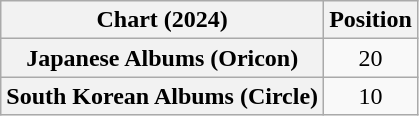<table class="wikitable sortable plainrowheaders" style="text-align:center">
<tr>
<th scope="col">Chart (2024)</th>
<th scope="col">Position</th>
</tr>
<tr>
<th scope="row">Japanese Albums (Oricon)</th>
<td>20</td>
</tr>
<tr>
<th scope="row">South Korean Albums (Circle)</th>
<td>10</td>
</tr>
</table>
